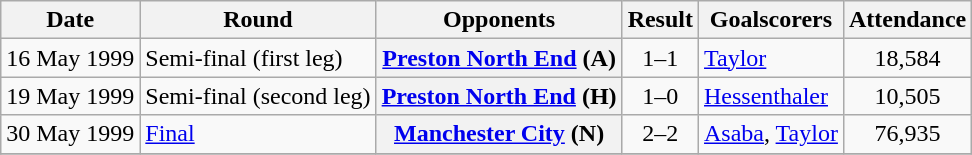<table class="wikitable plainrowheaders sortable">
<tr>
<th scope=col>Date</th>
<th scope=col>Round</th>
<th scope=col>Opponents</th>
<th scope=col>Result</th>
<th scope=col class=unsortable>Goalscorers</th>
<th scope=col>Attendance</th>
</tr>
<tr>
<td>16 May 1999</td>
<td>Semi-final (first leg)</td>
<th scope=row><a href='#'>Preston North End</a> (A)</th>
<td align=center>1–1</td>
<td><a href='#'>Taylor</a></td>
<td align=center>18,584</td>
</tr>
<tr>
<td>19 May 1999</td>
<td>Semi-final (second leg)</td>
<th scope=row><a href='#'>Preston North End</a> (H)</th>
<td align=center>1–0</td>
<td><a href='#'>Hessenthaler</a></td>
<td align=center>10,505</td>
</tr>
<tr>
<td>30 May 1999</td>
<td><a href='#'>Final</a></td>
<th scope=row><a href='#'>Manchester City</a> (N)</th>
<td align=center>2–2 </td>
<td><a href='#'>Asaba</a>, <a href='#'>Taylor</a></td>
<td align=center>76,935</td>
</tr>
<tr>
</tr>
</table>
